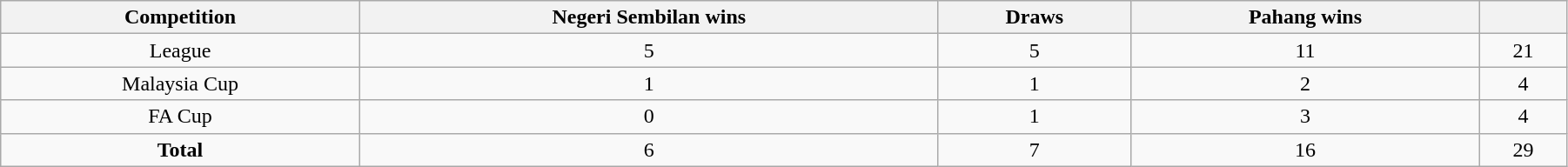<table class="wikitable" style="width:95%;text-align:center">
<tr>
<th>Competition</th>
<th>Negeri Sembilan wins</th>
<th>Draws</th>
<th>Pahang wins</th>
<th></th>
</tr>
<tr>
<td>League</td>
<td>5</td>
<td>5</td>
<td>11</td>
<td>21</td>
</tr>
<tr>
<td>Malaysia Cup</td>
<td>1</td>
<td>1</td>
<td>2</td>
<td>4</td>
</tr>
<tr>
<td>FA Cup</td>
<td>0</td>
<td>1</td>
<td>3</td>
<td>4</td>
</tr>
<tr>
<td><strong>Total</strong></td>
<td>6</td>
<td>7</td>
<td>16</td>
<td>29</td>
</tr>
</table>
